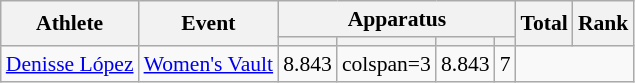<table class=wikitable style=font-size:90%;text-align:center>
<tr>
<th rowspan=2>Athlete</th>
<th rowspan=2>Event</th>
<th colspan=4>Apparatus</th>
<th rowspan=2>Total</th>
<th rowspan=2>Rank</th>
</tr>
<tr style=font-size:95%>
<th></th>
<th></th>
<th></th>
<th></th>
</tr>
<tr>
<td align=left><a href='#'>Denisse López</a></td>
<td align=left><a href='#'>Women's Vault</a></td>
<td>8.843</td>
<td>colspan=3 </td>
<td>8.843</td>
<td>7</td>
</tr>
</table>
